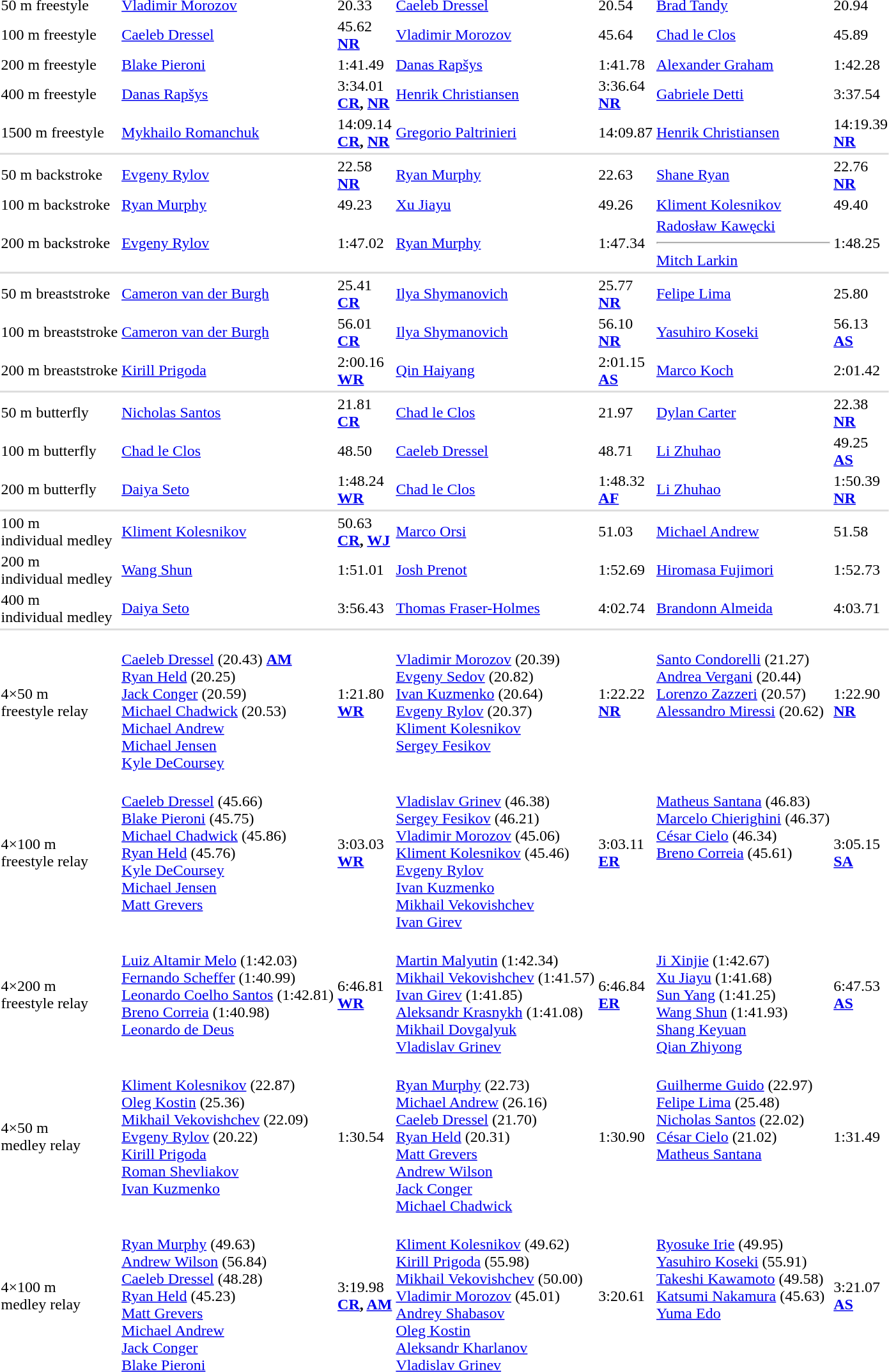<table>
<tr>
<td>50 m freestyle<br></td>
<td><a href='#'>Vladimir Morozov</a><br></td>
<td>20.33</td>
<td><a href='#'>Caeleb Dressel</a><br></td>
<td>20.54</td>
<td><a href='#'>Brad Tandy</a><br></td>
<td>20.94</td>
</tr>
<tr>
<td>100 m freestyle<br></td>
<td><a href='#'>Caeleb Dressel</a><br></td>
<td>45.62<br><strong><a href='#'>NR</a></strong></td>
<td><a href='#'>Vladimir Morozov</a><br></td>
<td>45.64</td>
<td><a href='#'>Chad le Clos</a><br></td>
<td>45.89</td>
</tr>
<tr>
<td>200 m freestyle<br></td>
<td><a href='#'>Blake Pieroni</a><br></td>
<td>1:41.49</td>
<td><a href='#'>Danas Rapšys</a><br></td>
<td>1:41.78</td>
<td><a href='#'>Alexander Graham</a><br></td>
<td>1:42.28</td>
</tr>
<tr>
<td>400 m freestyle<br></td>
<td><a href='#'>Danas Rapšys</a><br></td>
<td>3:34.01<br><strong><a href='#'>CR</a>, <a href='#'>NR</a></strong></td>
<td><a href='#'>Henrik Christiansen</a><br></td>
<td>3:36.64<br><strong><a href='#'>NR</a></strong></td>
<td><a href='#'>Gabriele Detti</a><br></td>
<td>3:37.54</td>
</tr>
<tr>
<td>1500 m freestyle<br></td>
<td><a href='#'>Mykhailo Romanchuk</a><br></td>
<td>14:09.14<br><strong><a href='#'>CR</a>, <a href='#'>NR</a></strong></td>
<td><a href='#'>Gregorio Paltrinieri</a><br></td>
<td>14:09.87</td>
<td><a href='#'>Henrik Christiansen</a><br></td>
<td>14:19.39<br><strong><a href='#'>NR</a></strong></td>
</tr>
<tr bgcolor=#DDDDDD>
<td colspan=7></td>
</tr>
<tr>
<td>50 m backstroke<br></td>
<td><a href='#'>Evgeny Rylov</a><br></td>
<td>22.58<br><strong><a href='#'>NR</a></strong></td>
<td><a href='#'>Ryan Murphy</a><br></td>
<td>22.63</td>
<td><a href='#'>Shane Ryan</a><br></td>
<td>22.76<br><strong><a href='#'>NR</a></strong></td>
</tr>
<tr>
<td>100 m backstroke<br></td>
<td><a href='#'>Ryan Murphy</a><br></td>
<td>49.23</td>
<td><a href='#'>Xu Jiayu</a><br></td>
<td>49.26</td>
<td><a href='#'>Kliment Kolesnikov</a><br></td>
<td>49.40</td>
</tr>
<tr>
<td>200 m backstroke<br></td>
<td><a href='#'>Evgeny Rylov</a><br></td>
<td>1:47.02</td>
<td><a href='#'>Ryan Murphy</a><br></td>
<td>1:47.34</td>
<td><a href='#'>Radosław Kawęcki</a><br><hr><a href='#'>Mitch Larkin</a><br></td>
<td>1:48.25</td>
</tr>
<tr bgcolor=#DDDDDD>
<td colspan=7></td>
</tr>
<tr>
<td>50 m breaststroke<br></td>
<td><a href='#'>Cameron van der Burgh</a><br></td>
<td>25.41<br><strong><a href='#'>CR</a></strong></td>
<td><a href='#'>Ilya Shymanovich</a><br></td>
<td>25.77<br><strong><a href='#'>NR</a></strong></td>
<td><a href='#'>Felipe Lima</a><br></td>
<td>25.80</td>
</tr>
<tr>
<td>100 m breaststroke<br></td>
<td><a href='#'>Cameron van der Burgh</a><br></td>
<td>56.01<br><strong><a href='#'>CR</a></strong></td>
<td><a href='#'>Ilya Shymanovich</a><br></td>
<td>56.10<br><strong><a href='#'>NR</a></strong></td>
<td><a href='#'>Yasuhiro Koseki</a><br></td>
<td>56.13<br><strong><a href='#'>AS</a></strong></td>
</tr>
<tr>
<td>200 m breaststroke<br></td>
<td><a href='#'>Kirill Prigoda</a><br></td>
<td>2:00.16<br><strong><a href='#'>WR</a></strong></td>
<td><a href='#'>Qin Haiyang</a><br></td>
<td>2:01.15<br><strong><a href='#'>AS</a></strong></td>
<td><a href='#'>Marco Koch</a><br></td>
<td>2:01.42</td>
</tr>
<tr bgcolor=#DDDDDD>
<td colspan=7></td>
</tr>
<tr>
<td>50 m butterfly<br></td>
<td><a href='#'>Nicholas Santos</a><br></td>
<td>21.81<br><strong><a href='#'>CR</a></strong></td>
<td><a href='#'>Chad le Clos</a><br></td>
<td>21.97</td>
<td><a href='#'>Dylan Carter</a><br></td>
<td>22.38<br><strong><a href='#'>NR</a></strong></td>
</tr>
<tr>
<td>100 m butterfly<br></td>
<td><a href='#'>Chad le Clos</a><br></td>
<td>48.50</td>
<td><a href='#'>Caeleb Dressel</a><br></td>
<td>48.71</td>
<td><a href='#'>Li Zhuhao</a><br></td>
<td>49.25<br><strong><a href='#'>AS</a></strong></td>
</tr>
<tr>
<td>200 m butterfly<br></td>
<td><a href='#'>Daiya Seto</a><br></td>
<td>1:48.24<br><strong><a href='#'>WR</a></strong></td>
<td><a href='#'>Chad le Clos</a><br></td>
<td>1:48.32<br><strong><a href='#'>AF</a></strong></td>
<td><a href='#'>Li Zhuhao</a><br></td>
<td>1:50.39<br><strong><a href='#'>NR</a></strong></td>
</tr>
<tr bgcolor=#DDDDDD>
<td colspan=7></td>
</tr>
<tr>
<td>100 m<br>individual medley<br></td>
<td><a href='#'>Kliment Kolesnikov</a><br></td>
<td>50.63<br><strong><a href='#'>CR</a>, <a href='#'>WJ</a></strong></td>
<td><a href='#'>Marco Orsi</a><br></td>
<td>51.03</td>
<td><a href='#'>Michael Andrew</a><br></td>
<td>51.58</td>
</tr>
<tr>
<td>200 m<br>individual medley<br></td>
<td><a href='#'>Wang Shun</a><br></td>
<td>1:51.01</td>
<td><a href='#'>Josh Prenot</a><br></td>
<td>1:52.69</td>
<td><a href='#'>Hiromasa Fujimori</a><br></td>
<td>1:52.73</td>
</tr>
<tr>
<td>400 m<br>individual medley<br></td>
<td><a href='#'>Daiya Seto</a><br></td>
<td>3:56.43</td>
<td><a href='#'>Thomas Fraser-Holmes</a><br></td>
<td>4:02.74</td>
<td><a href='#'>Brandonn Almeida</a><br></td>
<td>4:03.71</td>
</tr>
<tr bgcolor=#DDDDDD>
<td colspan=7></td>
</tr>
<tr>
<td>4×50 m<br>freestyle relay<br></td>
<td valign=top><br><a href='#'>Caeleb Dressel</a> (20.43) <strong><a href='#'>AM</a></strong><br><a href='#'>Ryan Held</a> (20.25)<br><a href='#'>Jack Conger</a> (20.59)<br><a href='#'>Michael Chadwick</a> (20.53)<br><a href='#'>Michael Andrew</a><br><a href='#'>Michael Jensen</a><br><a href='#'>Kyle DeCoursey</a></td>
<td>1:21.80<br><strong><a href='#'>WR</a></strong></td>
<td valign=top><br><a href='#'>Vladimir Morozov</a> (20.39)<br><a href='#'>Evgeny Sedov</a> (20.82)<br><a href='#'>Ivan Kuzmenko</a> (20.64)<br><a href='#'>Evgeny Rylov</a> (20.37)<br><a href='#'>Kliment Kolesnikov</a><br><a href='#'>Sergey Fesikov</a></td>
<td>1:22.22<br><strong><a href='#'>NR</a></strong></td>
<td valign=top><br><a href='#'>Santo Condorelli</a> (21.27)<br><a href='#'>Andrea Vergani</a> (20.44)<br><a href='#'>Lorenzo Zazzeri</a> (20.57)<br><a href='#'>Alessandro Miressi</a> (20.62)</td>
<td>1:22.90<br><strong><a href='#'>NR</a></strong></td>
</tr>
<tr>
<td>4×100 m<br>freestyle relay<br></td>
<td valign=top><br><a href='#'>Caeleb Dressel</a> (45.66)<br><a href='#'>Blake Pieroni</a> (45.75)<br><a href='#'>Michael Chadwick</a> (45.86)<br><a href='#'>Ryan Held</a> (45.76)<br><a href='#'>Kyle DeCoursey</a><br><a href='#'>Michael Jensen</a><br><a href='#'>Matt Grevers</a></td>
<td>3:03.03<br><strong><a href='#'>WR</a></strong></td>
<td valign=top><br><a href='#'>Vladislav Grinev</a> (46.38)<br><a href='#'>Sergey Fesikov</a> (46.21)<br><a href='#'>Vladimir Morozov</a> (45.06)<br><a href='#'>Kliment Kolesnikov</a> (45.46)<br><a href='#'>Evgeny Rylov</a><br><a href='#'>Ivan Kuzmenko</a><br><a href='#'>Mikhail Vekovishchev</a><br><a href='#'>Ivan Girev</a></td>
<td>3:03.11<br><strong><a href='#'>ER</a></strong></td>
<td valign=top><br><a href='#'>Matheus Santana</a> (46.83)<br><a href='#'>Marcelo Chierighini</a> (46.37)<br><a href='#'>César Cielo</a> (46.34)<br><a href='#'>Breno Correia</a> (45.61)</td>
<td>3:05.15<br><strong><a href='#'>SA</a></strong></td>
</tr>
<tr>
<td>4×200 m<br>freestyle relay<br></td>
<td valign=top><br><a href='#'>Luiz Altamir Melo</a> (1:42.03)<br><a href='#'>Fernando Scheffer</a> (1:40.99)<br><a href='#'>Leonardo Coelho Santos</a> (1:42.81)<br><a href='#'>Breno Correia</a> (1:40.98)<br><a href='#'>Leonardo de Deus</a></td>
<td>6:46.81<br><strong><a href='#'>WR</a></strong></td>
<td valign=top><br><a href='#'>Martin Malyutin</a> (1:42.34)<br><a href='#'>Mikhail Vekovishchev</a> (1:41.57)<br><a href='#'>Ivan Girev</a> (1:41.85)<br><a href='#'>Aleksandr Krasnykh</a> (1:41.08)<br><a href='#'>Mikhail Dovgalyuk</a><br><a href='#'>Vladislav Grinev</a></td>
<td>6:46.84<br><strong><a href='#'>ER</a></strong></td>
<td valign=top><br><a href='#'>Ji Xinjie</a> (1:42.67)<br><a href='#'>Xu Jiayu</a> (1:41.68)<br><a href='#'>Sun Yang</a> (1:41.25)<br><a href='#'>Wang Shun</a> (1:41.93)<br><a href='#'>Shang Keyuan</a><br><a href='#'>Qian Zhiyong</a></td>
<td>6:47.53<br><strong><a href='#'>AS</a></strong></td>
</tr>
<tr>
<td>4×50 m<br>medley relay<br></td>
<td valign=top><br><a href='#'>Kliment Kolesnikov</a> (22.87)<br><a href='#'>Oleg Kostin</a> (25.36)<br><a href='#'>Mikhail Vekovishchev</a> (22.09)<br><a href='#'>Evgeny Rylov</a> (20.22)<br><a href='#'>Kirill Prigoda</a><br><a href='#'>Roman Shevliakov</a><br><a href='#'>Ivan Kuzmenko</a></td>
<td>1:30.54</td>
<td valign=top><br><a href='#'>Ryan Murphy</a> (22.73)<br><a href='#'>Michael Andrew</a> (26.16)<br><a href='#'>Caeleb Dressel</a> (21.70)<br><a href='#'>Ryan Held</a> (20.31)<br><a href='#'>Matt Grevers</a><br><a href='#'>Andrew Wilson</a><br><a href='#'>Jack Conger</a><br><a href='#'>Michael Chadwick</a></td>
<td>1:30.90</td>
<td valign=top><br><a href='#'>Guilherme Guido</a> (22.97)<br><a href='#'>Felipe Lima</a> (25.48)<br><a href='#'>Nicholas Santos</a> (22.02)<br><a href='#'>César Cielo</a> (21.02)<br><a href='#'>Matheus Santana</a></td>
<td>1:31.49</td>
</tr>
<tr>
<td>4×100 m<br>medley relay<br></td>
<td valign=top><br><a href='#'>Ryan Murphy</a> (49.63)<br><a href='#'>Andrew Wilson</a> (56.84)<br><a href='#'>Caeleb Dressel</a> (48.28)<br><a href='#'>Ryan Held</a> (45.23)<br><a href='#'>Matt Grevers</a><br><a href='#'>Michael Andrew</a><br><a href='#'>Jack Conger</a><br><a href='#'>Blake Pieroni</a></td>
<td>3:19.98<br><strong><a href='#'>CR</a>, <a href='#'>AM</a></strong></td>
<td valign=top><br><a href='#'>Kliment Kolesnikov</a> (49.62)<br><a href='#'>Kirill Prigoda</a> (55.98)<br><a href='#'>Mikhail Vekovishchev</a> (50.00)<br><a href='#'>Vladimir Morozov</a> (45.01)<br><a href='#'>Andrey Shabasov</a><br><a href='#'>Oleg Kostin</a><br><a href='#'>Aleksandr Kharlanov</a><br><a href='#'>Vladislav Grinev</a></td>
<td>3:20.61</td>
<td valign=top><br><a href='#'>Ryosuke Irie</a> (49.95)<br><a href='#'>Yasuhiro Koseki</a> (55.91)<br><a href='#'>Takeshi Kawamoto</a> (49.58)<br><a href='#'>Katsumi Nakamura</a> (45.63)<br><a href='#'>Yuma Edo</a></td>
<td>3:21.07<br><strong><a href='#'>AS</a></strong></td>
</tr>
</table>
